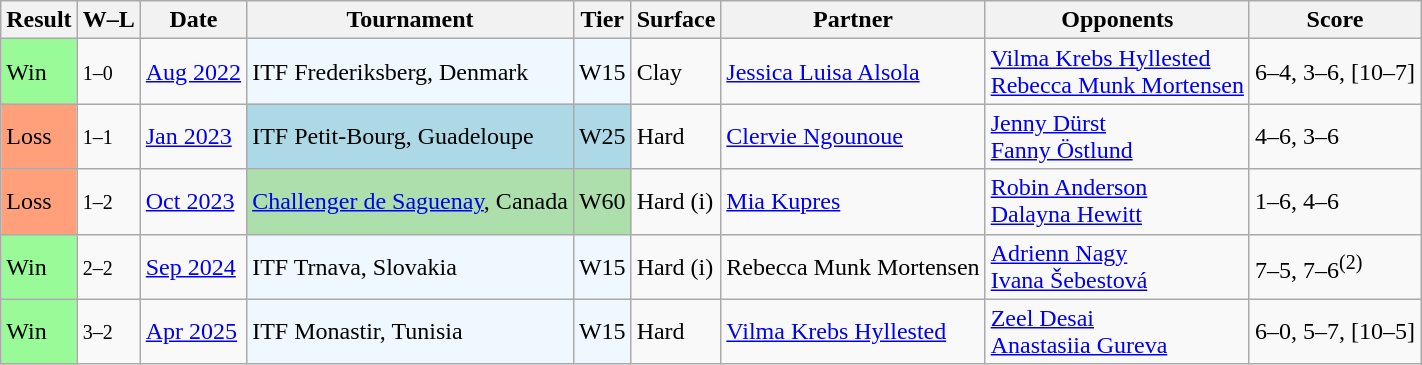<table class="sortable wikitable">
<tr>
<th>Result</th>
<th class="unsortable">W–L</th>
<th>Date</th>
<th>Tournament</th>
<th>Tier</th>
<th>Surface</th>
<th>Partner</th>
<th>Opponents</th>
<th class="unsortable">Score</th>
</tr>
<tr>
<td style="background:#98fb98;">Win</td>
<td><small>1–0</small></td>
<td><a href='#'>Aug 2022</a></td>
<td style="background:#f0f8ff;">ITF Frederiksberg, Denmark</td>
<td style="background:#f0f8ff;">W15</td>
<td>Clay</td>
<td> <a href='#'>Jessica Luisa Alsola</a></td>
<td> <a href='#'>Vilma Krebs Hyllested</a> <br>  <a href='#'>Rebecca Munk Mortensen</a></td>
<td>6–4, 3–6, [10–7]</td>
</tr>
<tr>
<td style="background:#ffa07a;">Loss</td>
<td><small>1–1</small></td>
<td><a href='#'>Jan 2023</a></td>
<td style="background:lightblue;">ITF Petit-Bourg, Guadeloupe</td>
<td style="background:lightblue;">W25</td>
<td>Hard</td>
<td> <a href='#'>Clervie Ngounoue</a></td>
<td> <a href='#'>Jenny Dürst</a> <br>  <a href='#'>Fanny Östlund</a></td>
<td>4–6, 3–6</td>
</tr>
<tr>
<td style="background:#ffa07a;">Loss</td>
<td><small>1–2</small></td>
<td><a href='#'>Oct 2023</a></td>
<td style="background:#addfad;"><a href='#'>Challenger de Saguenay</a>, Canada</td>
<td style="background:#addfad;">W60</td>
<td>Hard (i)</td>
<td> <a href='#'>Mia Kupres</a></td>
<td> <a href='#'>Robin Anderson</a> <br>  <a href='#'>Dalayna Hewitt</a></td>
<td>1–6, 4–6</td>
</tr>
<tr>
<td style="background:#98fb98;">Win</td>
<td><small>2–2</small></td>
<td><a href='#'>Sep 2024</a></td>
<td style="background:#f0f8ff;">ITF Trnava, Slovakia</td>
<td style="background:#f0f8ff;">W15</td>
<td>Hard (i)</td>
<td> Rebecca Munk Mortensen</td>
<td> <a href='#'>Adrienn Nagy</a> <br>  <a href='#'>Ivana Šebestová</a></td>
<td>7–5, 7–6<sup>(2)</sup></td>
</tr>
<tr>
<td style="background:#98fb98;">Win</td>
<td><small>3–2</small></td>
<td><a href='#'>Apr 2025</a></td>
<td style="background:#f0f8ff;">ITF Monastir, Tunisia</td>
<td style="background:#f0f8ff;">W15</td>
<td>Hard</td>
<td> <a href='#'>Vilma Krebs Hyllested</a></td>
<td> <a href='#'>Zeel Desai</a> <br>  <a href='#'>Anastasiia Gureva</a></td>
<td>6–0, 5–7, [10–5]</td>
</tr>
</table>
